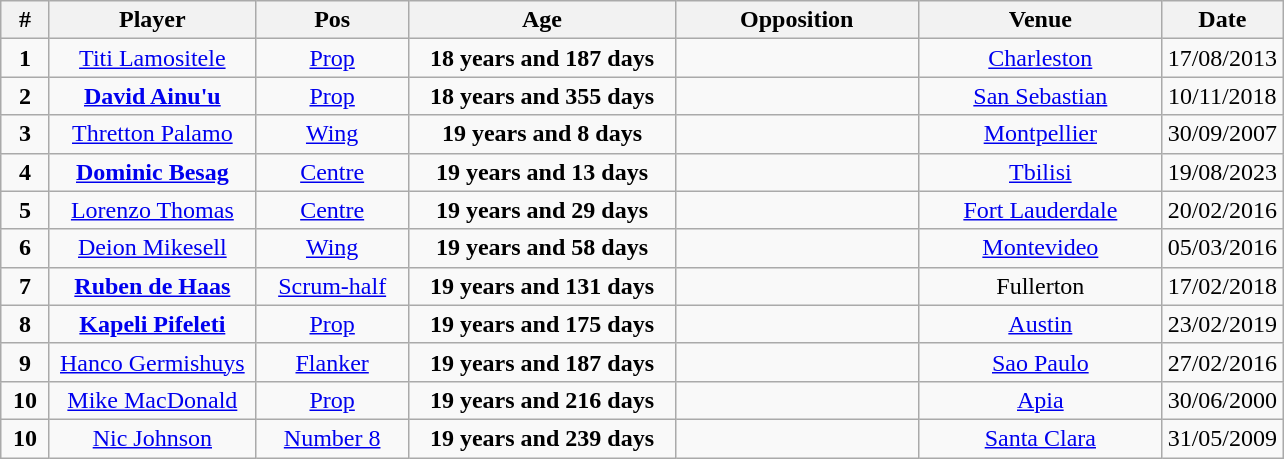<table class="wikitable sortable" style="font-size:100%; text-align:center;">
<tr>
<th style="width:25px;">#</th>
<th style="width:130px;">Player</th>
<th style="width:95px;">Pos</th>
<th style="width:170px;">Age</th>
<th style="width:155px;">Opposition</th>
<th style="width:155px;">Venue</th>
<th style="width:65px;">Date</th>
</tr>
<tr>
<td><strong>1</strong></td>
<td><a href='#'>Titi Lamositele</a></td>
<td><a href='#'>Prop</a></td>
<td><strong>18 years and 187 days</strong></td>
<td></td>
<td> <a href='#'>Charleston</a></td>
<td>17/08/2013</td>
</tr>
<tr>
<td><strong>2</strong></td>
<td><strong><a href='#'>David Ainu'u</a></strong></td>
<td><a href='#'>Prop</a></td>
<td><strong>18 years and 355 days</strong></td>
<td></td>
<td> <a href='#'>San Sebastian</a></td>
<td>10/11/2018</td>
</tr>
<tr>
<td><strong>3</strong></td>
<td><a href='#'>Thretton Palamo</a></td>
<td><a href='#'>Wing</a></td>
<td><strong>19 years and 8 days</strong></td>
<td></td>
<td> <a href='#'>Montpellier</a></td>
<td>30/09/2007</td>
</tr>
<tr>
<td><strong>4</strong></td>
<td><strong><a href='#'>Dominic Besag</a></strong></td>
<td><a href='#'>Centre</a></td>
<td><strong>19 years and 13 days</strong></td>
<td></td>
<td> <a href='#'>Tbilisi</a></td>
<td>19/08/2023</td>
</tr>
<tr>
<td><strong>5</strong></td>
<td><a href='#'>Lorenzo Thomas</a></td>
<td><a href='#'>Centre</a></td>
<td><strong>19 years and 29 days</strong></td>
<td></td>
<td> <a href='#'>Fort Lauderdale</a></td>
<td>20/02/2016</td>
</tr>
<tr>
<td><strong>6</strong></td>
<td><a href='#'>Deion Mikesell</a></td>
<td><a href='#'>Wing</a></td>
<td><strong>19 years and 58 days</strong></td>
<td></td>
<td> <a href='#'>Montevideo</a></td>
<td>05/03/2016</td>
</tr>
<tr>
<td><strong>7</strong></td>
<td><strong><a href='#'>Ruben de Haas</a></strong></td>
<td><a href='#'>Scrum-half</a></td>
<td><strong>19 years and 131 days</strong></td>
<td></td>
<td> Fullerton</td>
<td>17/02/2018</td>
</tr>
<tr>
<td><strong>8</strong></td>
<td><strong><a href='#'>Kapeli Pifeleti</a></strong></td>
<td><a href='#'>Prop</a></td>
<td><strong>19 years and 175 days</strong></td>
<td></td>
<td> <a href='#'>Austin</a></td>
<td>23/02/2019</td>
</tr>
<tr>
<td><strong>9</strong></td>
<td><a href='#'>Hanco Germishuys</a></td>
<td><a href='#'>Flanker</a></td>
<td><strong>19 years and 187 days</strong></td>
<td></td>
<td> <a href='#'>Sao Paulo</a></td>
<td>27/02/2016</td>
</tr>
<tr>
<td><strong>10</strong></td>
<td><a href='#'>Mike MacDonald</a></td>
<td><a href='#'>Prop</a></td>
<td><strong>19 years and 216 days</strong></td>
<td></td>
<td> <a href='#'>Apia</a></td>
<td>30/06/2000</td>
</tr>
<tr>
<td><strong>10</strong></td>
<td><a href='#'>Nic Johnson</a></td>
<td><a href='#'>Number 8</a></td>
<td><strong>19 years and 239 days</strong></td>
<td></td>
<td> <a href='#'>Santa Clara</a></td>
<td>31/05/2009</td>
</tr>
</table>
